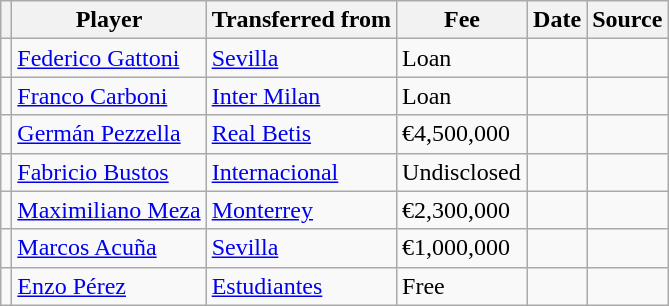<table class="wikitable plainrowheaders sortable">
<tr>
<th></th>
<th scope="col">Player</th>
<th>Transferred from</th>
<th style="width: 80px;">Fee</th>
<th scope="col">Date</th>
<th scope="col">Source</th>
</tr>
<tr>
<td align="center"></td>
<td> <a href='#'>Federico Gattoni</a></td>
<td> <a href='#'>Sevilla</a></td>
<td>Loan</td>
<td></td>
<td></td>
</tr>
<tr>
<td align="center"></td>
<td> <a href='#'>Franco Carboni</a></td>
<td> <a href='#'>Inter Milan</a></td>
<td>Loan</td>
<td></td>
<td></td>
</tr>
<tr>
<td align="center"></td>
<td> <a href='#'>Germán Pezzella</a></td>
<td> <a href='#'>Real Betis</a></td>
<td>€4,500,000</td>
<td></td>
<td></td>
</tr>
<tr>
<td align="center"></td>
<td> <a href='#'>Fabricio Bustos</a></td>
<td> <a href='#'>Internacional</a></td>
<td>Undisclosed</td>
<td></td>
<td></td>
</tr>
<tr>
<td align="center"></td>
<td> <a href='#'>Maximiliano Meza</a></td>
<td> <a href='#'>Monterrey</a></td>
<td>€2,300,000</td>
<td></td>
<td></td>
</tr>
<tr>
<td align="center"></td>
<td> <a href='#'>Marcos Acuña</a></td>
<td> <a href='#'>Sevilla</a></td>
<td>€1,000,000</td>
<td></td>
<td></td>
</tr>
<tr>
<td align="center"></td>
<td> <a href='#'>Enzo Pérez</a></td>
<td> <a href='#'>Estudiantes</a></td>
<td>Free</td>
<td></td>
<td></td>
</tr>
</table>
